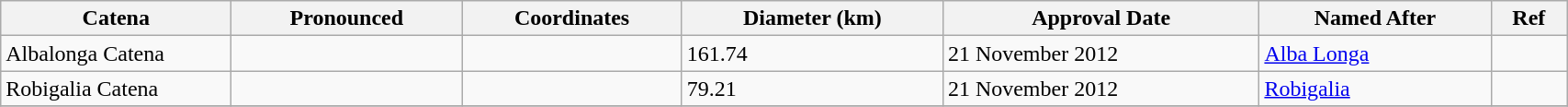<table class="wikitable" style="min-width: 90%;">
<tr>
<th style="width:10em">Catena</th>
<th style="width:10em">Pronounced</th>
<th>Coordinates</th>
<th>Diameter (km)</th>
<th>Approval Date</th>
<th>Named After</th>
<th>Ref</th>
</tr>
<tr>
<td>Albalonga Catena</td>
<td></td>
<td></td>
<td>161.74</td>
<td>21 November 2012</td>
<td><a href='#'>Alba Longa</a></td>
<td></td>
</tr>
<tr>
<td>Robigalia Catena</td>
<td></td>
<td></td>
<td>79.21</td>
<td>21 November 2012</td>
<td><a href='#'>Robigalia</a></td>
<td></td>
</tr>
<tr>
</tr>
</table>
